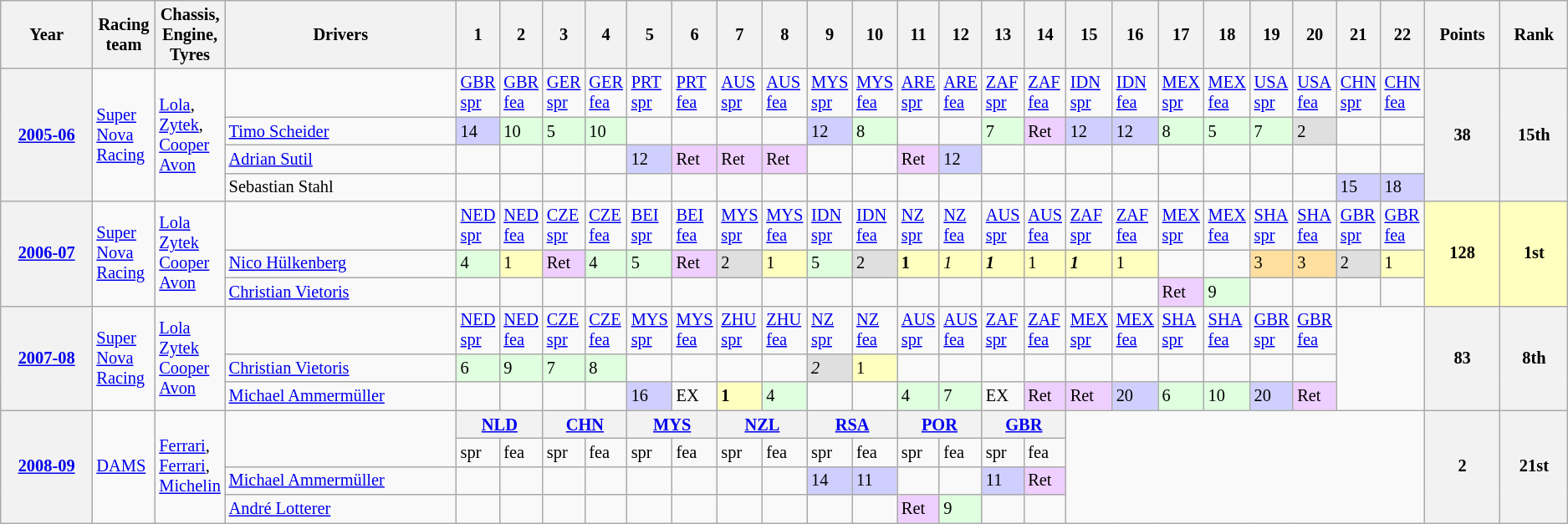<table class="wikitable" style="font-size: 85%">
<tr>
<th>Year</th>
<th width="4%">Racing<br>team</th>
<th width="4%">Chassis,<br>Engine,<br>Tyres</th>
<th>Drivers</th>
<th width="2%">1</th>
<th width="2%">2</th>
<th width="2%">3</th>
<th width="2%">4</th>
<th width="2%">5</th>
<th width="2%">6</th>
<th width="2%">7</th>
<th width="2%">8</th>
<th width="2%">9</th>
<th width="2%">10</th>
<th width="2%">11</th>
<th width="2%">12</th>
<th width="2%">13</th>
<th width="2%">14</th>
<th width="2%">15</th>
<th width="2%">16</th>
<th width="2%">17</th>
<th width="2%">18</th>
<th width="2%">19</th>
<th width="2%">20</th>
<th width="2%">21</th>
<th width="2%">22</th>
<th>Points</th>
<th>Rank</th>
</tr>
<tr>
<th rowspan=4><a href='#'>2005-06</a></th>
<td rowspan=4><a href='#'>Super Nova Racing</a></td>
<td rowspan=4><a href='#'>Lola</a>,<br><a href='#'>Zytek</a>,<br><a href='#'>Cooper Avon</a></td>
<td></td>
<td><a href='#'>GBR spr</a></td>
<td><a href='#'>GBR fea</a></td>
<td><a href='#'>GER spr</a></td>
<td><a href='#'>GER fea</a></td>
<td><a href='#'>PRT spr</a></td>
<td><a href='#'>PRT fea</a></td>
<td><a href='#'>AUS spr</a></td>
<td><a href='#'>AUS fea</a></td>
<td><a href='#'>MYS spr</a></td>
<td><a href='#'>MYS fea</a></td>
<td><a href='#'>ARE spr</a></td>
<td><a href='#'>ARE fea</a></td>
<td><a href='#'>ZAF spr</a></td>
<td><a href='#'>ZAF fea</a></td>
<td><a href='#'>IDN spr</a></td>
<td><a href='#'>IDN fea</a></td>
<td><a href='#'>MEX spr</a></td>
<td><a href='#'>MEX fea</a></td>
<td><a href='#'>USA spr</a></td>
<td><a href='#'>USA fea</a></td>
<td><a href='#'>CHN spr</a></td>
<td><a href='#'>CHN fea</a></td>
<th rowspan=4>38</th>
<th rowspan=4>15th</th>
</tr>
<tr>
<td><a href='#'>Timo Scheider</a></td>
<td style="background:#CFCFFF;">14</td>
<td style="background:#DFFFDF;">10</td>
<td style="background:#DFFFDF;">5</td>
<td style="background:#DFFFDF;">10</td>
<td></td>
<td></td>
<td></td>
<td></td>
<td style="background:#CFCFFF;">12</td>
<td style="background:#DFFFDF;">8</td>
<td></td>
<td></td>
<td style="background:#DFFFDF;">7</td>
<td style="background:#EFCFFF;">Ret</td>
<td style="background:#CFCFFF;">12</td>
<td style="background:#CFCFFF;">12</td>
<td style="background:#DFFFDF;">8</td>
<td style="background:#DFFFDF;">5</td>
<td style="background:#DFFFDF;">7</td>
<td style="background:#DFDFDF;">2</td>
<td></td>
<td></td>
</tr>
<tr>
<td><a href='#'>Adrian Sutil</a></td>
<td></td>
<td></td>
<td></td>
<td></td>
<td style="background:#CFCFFF;">12</td>
<td style="background:#EFCFFF;">Ret</td>
<td style="background:#EFCFFF;">Ret</td>
<td style="background:#EFCFFF;">Ret</td>
<td></td>
<td></td>
<td style="background:#EFCFFF;">Ret</td>
<td style="background:#CFCFFF;">12</td>
<td></td>
<td></td>
<td></td>
<td></td>
<td></td>
<td></td>
<td></td>
<td></td>
<td></td>
<td></td>
</tr>
<tr>
<td>Sebastian Stahl</td>
<td></td>
<td></td>
<td></td>
<td></td>
<td></td>
<td></td>
<td></td>
<td></td>
<td></td>
<td></td>
<td></td>
<td></td>
<td></td>
<td></td>
<td></td>
<td></td>
<td></td>
<td></td>
<td></td>
<td></td>
<td style="background:#CFCFFF;">15</td>
<td style="background:#CFCFFF;">18</td>
</tr>
<tr>
<th rowspan=3><a href='#'>2006-07</a></th>
<td rowspan=3><a href='#'>Super Nova Racing</a></td>
<td rowspan=3><a href='#'>Lola</a><br><a href='#'>Zytek</a><br><a href='#'>Cooper Avon</a></td>
<td></td>
<td><a href='#'>NED spr</a></td>
<td><a href='#'>NED fea</a></td>
<td><a href='#'>CZE spr</a></td>
<td><a href='#'>CZE fea</a></td>
<td><a href='#'>BEI spr</a></td>
<td><a href='#'>BEI fea</a></td>
<td><a href='#'>MYS spr</a></td>
<td><a href='#'>MYS fea</a></td>
<td><a href='#'>IDN spr</a></td>
<td><a href='#'>IDN fea</a></td>
<td><a href='#'>NZ spr</a></td>
<td><a href='#'>NZ fea</a></td>
<td><a href='#'>AUS spr</a></td>
<td><a href='#'>AUS fea</a></td>
<td><a href='#'>ZAF spr</a></td>
<td><a href='#'>ZAF fea</a></td>
<td><a href='#'>MEX spr</a></td>
<td><a href='#'>MEX fea</a></td>
<td><a href='#'>SHA spr</a></td>
<td><a href='#'>SHA fea</a></td>
<td><a href='#'>GBR spr</a></td>
<td><a href='#'>GBR fea</a></td>
<td align="center" rowspan=3 style="background:#FFFFBF;"><strong>128</strong></td>
<td align="center" rowspan=3 style="background:#FFFFBF;"><strong>1st</strong></td>
</tr>
<tr>
<td><a href='#'>Nico Hülkenberg</a></td>
<td style="background:#DFFFDF;">4</td>
<td style="background:#FFFFBF;">1</td>
<td style="background:#EFCFFF;">Ret</td>
<td style="background:#DFFFDF;">4</td>
<td style="background:#DFFFDF;">5</td>
<td style="background:#EFCFFF;">Ret</td>
<td style="background:#DFDFDF;">2</td>
<td style="background:#FFFFBF;">1</td>
<td style="background:#DFFFDF;">5</td>
<td style="background:#DFDFDF;">2</td>
<td style="background:#FFFFBF;"><strong>1</strong></td>
<td style="background:#FFFFBF;"><em>1</em></td>
<td style="background:#FFFFBF;"><strong><em>1</em></strong></td>
<td style="background:#FFFFBF;">1</td>
<td style="background:#FFFFBF;"><strong><em>1</em></strong></td>
<td style="background:#FFFFBF;">1</td>
<td></td>
<td></td>
<td style="background:#FFDF9F;">3</td>
<td style="background:#FFDF9F;">3</td>
<td style="background:#DFDFDF;">2</td>
<td style="background:#FFFFBF;">1</td>
</tr>
<tr>
<td><a href='#'>Christian Vietoris</a></td>
<td></td>
<td></td>
<td></td>
<td></td>
<td></td>
<td></td>
<td></td>
<td></td>
<td></td>
<td></td>
<td></td>
<td></td>
<td></td>
<td></td>
<td></td>
<td></td>
<td style="background:#EFCFFF;">Ret</td>
<td style="background:#DFFFDF;">9</td>
<td></td>
<td></td>
<td></td>
<td></td>
</tr>
<tr>
<th rowspan=3><a href='#'>2007-08</a></th>
<td rowspan=3><a href='#'>Super Nova Racing</a></td>
<td rowspan=3><a href='#'>Lola</a><br><a href='#'>Zytek</a><br><a href='#'>Cooper Avon</a></td>
<td></td>
<td><a href='#'>NED spr</a></td>
<td><a href='#'>NED fea</a></td>
<td><a href='#'>CZE spr</a></td>
<td><a href='#'>CZE fea</a></td>
<td><a href='#'>MYS spr</a></td>
<td><a href='#'>MYS fea</a></td>
<td><a href='#'>ZHU spr</a></td>
<td><a href='#'>ZHU fea</a></td>
<td><a href='#'>NZ spr</a></td>
<td><a href='#'>NZ fea</a></td>
<td><a href='#'>AUS spr</a></td>
<td><a href='#'>AUS fea</a></td>
<td><a href='#'>ZAF spr</a></td>
<td><a href='#'>ZAF fea</a></td>
<td><a href='#'>MEX spr</a></td>
<td><a href='#'>MEX fea</a></td>
<td><a href='#'>SHA spr</a></td>
<td><a href='#'>SHA fea</a></td>
<td><a href='#'>GBR spr</a></td>
<td><a href='#'>GBR fea</a></td>
<td colspan=2 rowspan=3></td>
<th rowspan=3>83</th>
<th rowspan=3>8th</th>
</tr>
<tr>
<td><a href='#'>Christian Vietoris</a></td>
<td style="background:#DFFFDF;">6</td>
<td style="background:#DFFFDF;">9</td>
<td style="background:#DFFFDF;">7</td>
<td style="background:#DFFFDF;">8</td>
<td></td>
<td></td>
<td></td>
<td></td>
<td style="background:#DFDFDF;"><em>2</em></td>
<td style="background:#FFFFBF;">1</td>
<td></td>
<td></td>
<td></td>
<td></td>
<td></td>
<td></td>
<td></td>
<td></td>
<td></td>
<td></td>
</tr>
<tr>
<td><a href='#'>Michael Ammermüller</a></td>
<td></td>
<td></td>
<td></td>
<td></td>
<td style="background:#CFCFFF;">16</td>
<td>EX</td>
<td style="background:#FFFFBF;"><strong>1</strong></td>
<td style="background:#DFFFDF;">4</td>
<td></td>
<td></td>
<td style="background:#DFFFDF;">4</td>
<td style="background:#DFFFDF;">7</td>
<td>EX</td>
<td style="background:#EFCFFF;">Ret</td>
<td style="background:#EFCFFF;">Ret</td>
<td style="background:#CFCFFF;">20</td>
<td style="background:#DFFFDF;">6</td>
<td style="background:#DFFFDF;">10</td>
<td style="background:#CFCFFF;">20</td>
<td style="background:#EFCFFF;">Ret<br></td>
</tr>
<tr>
<th rowspan=4><a href='#'>2008-09</a></th>
<td rowspan=4><a href='#'>DAMS</a></td>
<td rowspan=4><a href='#'>Ferrari</a>,<br><a href='#'>Ferrari</a>,<br><a href='#'>Michelin</a></td>
<td rowspan=2></td>
<th colspan=2><a href='#'>NLD</a></th>
<th colspan=2><a href='#'>CHN</a></th>
<th colspan=2><a href='#'>MYS</a></th>
<th colspan=2><a href='#'>NZL</a></th>
<th colspan=2><a href='#'>RSA</a></th>
<th colspan=2><a href='#'>POR</a></th>
<th colspan=2><a href='#'>GBR</a></th>
<td colspan=8 rowspan=8></td>
<th rowspan=4>2</th>
<th rowspan=4>21st</th>
</tr>
<tr>
<td>spr</td>
<td>fea</td>
<td>spr</td>
<td>fea</td>
<td>spr</td>
<td>fea</td>
<td>spr</td>
<td>fea</td>
<td>spr</td>
<td>fea</td>
<td>spr</td>
<td>fea</td>
<td>spr</td>
<td>fea</td>
</tr>
<tr>
<td><a href='#'>Michael Ammermüller</a></td>
<td></td>
<td></td>
<td></td>
<td></td>
<td></td>
<td></td>
<td></td>
<td></td>
<td style="background:#CFCFFF;">14</td>
<td style="background:#CFCFFF;">11</td>
<td></td>
<td></td>
<td style="background:#CFCFFF;">11</td>
<td style="background:#EFCFFF;">Ret</td>
</tr>
<tr>
<td><a href='#'>André Lotterer</a></td>
<td></td>
<td></td>
<td></td>
<td></td>
<td></td>
<td></td>
<td></td>
<td></td>
<td></td>
<td></td>
<td style="background:#EFCFFF;">Ret</td>
<td style="background:#DFFFDF;">9</td>
<td></td>
<td></td>
</tr>
</table>
